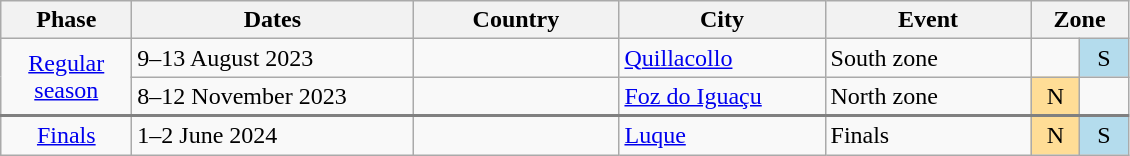<table class="wikitable">
<tr>
<th width=80>Phase</th>
<th width="180">Dates</th>
<th width="130">Country</th>
<th width="130">City</th>
<th width="130">Event</th>
<th colspan=2 width=50>Zone</th>
</tr>
<tr>
<td style="border-bottom: 2px solid grey" rowspan=2 align=center><a href='#'>Regular<br>season</a></td>
<td>9–13 August 2023</td>
<td></td>
<td><a href='#'>Quillacollo</a></td>
<td>South zone</td>
<td></td>
<td bgcolor=#b4dced align=center width=25>S</td>
</tr>
<tr style="border-bottom: 2px solid grey">
<td>8–12 November 2023</td>
<td></td>
<td><a href='#'>Foz do Iguaçu</a></td>
<td>North zone</td>
<td bgcolor=#ffdd96 align=center width=25>N</td>
<td></td>
</tr>
<tr>
<td align=center><a href='#'>Finals</a></td>
<td>1–2 June 2024</td>
<td></td>
<td><a href='#'>Luque</a></td>
<td>Finals</td>
<td bgcolor=#ffdd96 align=center>N</td>
<td bgcolor=#b4dced align=center>S</td>
</tr>
</table>
